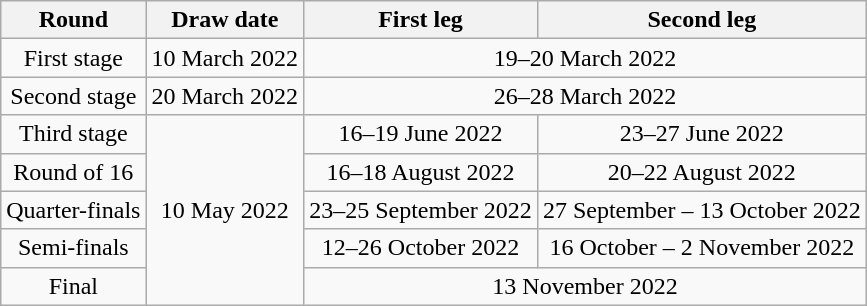<table class="wikitable" style="text-align: center">
<tr>
<th>Round</th>
<th>Draw date</th>
<th>First leg</th>
<th>Second leg</th>
</tr>
<tr>
<td>First stage</td>
<td>10 March 2022</td>
<td colspan=2>19–20 March 2022</td>
</tr>
<tr>
<td>Second stage</td>
<td>20 March 2022</td>
<td colspan=2>26–28 March 2022</td>
</tr>
<tr>
<td>Third stage</td>
<td rowspan=5>10 May 2022</td>
<td>16–19 June 2022</td>
<td>23–27 June 2022</td>
</tr>
<tr>
<td>Round of 16</td>
<td>16–18 August 2022</td>
<td>20–22 August 2022</td>
</tr>
<tr>
<td>Quarter-finals</td>
<td>23–25 September 2022</td>
<td>27 September – 13 October 2022</td>
</tr>
<tr>
<td>Semi-finals</td>
<td>12–26 October 2022</td>
<td>16 October – 2 November 2022</td>
</tr>
<tr>
<td>Final</td>
<td rowspan=2 colspan=2>13 November 2022</td>
</tr>
</table>
